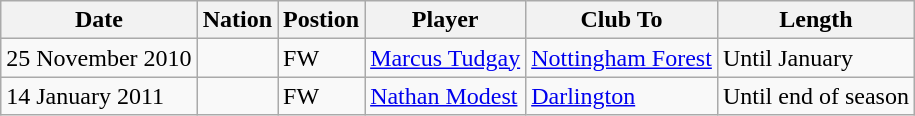<table class="wikitable">
<tr>
<th>Date</th>
<th>Nation</th>
<th>Postion</th>
<th>Player</th>
<th>Club To</th>
<th>Length</th>
</tr>
<tr>
<td>25 November 2010 </td>
<td></td>
<td>FW</td>
<td><a href='#'>Marcus Tudgay</a></td>
<td><a href='#'>Nottingham Forest</a></td>
<td>Until January</td>
</tr>
<tr>
<td>14 January 2011 </td>
<td></td>
<td>FW</td>
<td><a href='#'>Nathan Modest</a></td>
<td><a href='#'>Darlington</a></td>
<td>Until end of season</td>
</tr>
</table>
